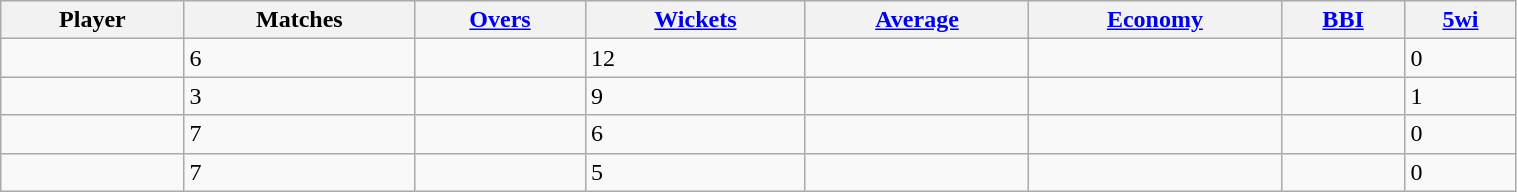<table class="wikitable sortable" style="width:80%;">
<tr>
<th>Player</th>
<th>Matches</th>
<th><a href='#'>Overs</a></th>
<th><a href='#'>Wickets</a></th>
<th><a href='#'>Average</a></th>
<th><a href='#'>Economy</a></th>
<th><a href='#'>BBI</a></th>
<th><a href='#'>5wi</a></th>
</tr>
<tr>
<td></td>
<td>6</td>
<td></td>
<td>12</td>
<td></td>
<td></td>
<td></td>
<td>0</td>
</tr>
<tr>
<td></td>
<td>3</td>
<td></td>
<td>9</td>
<td></td>
<td></td>
<td></td>
<td>1</td>
</tr>
<tr>
<td></td>
<td>7</td>
<td></td>
<td>6</td>
<td></td>
<td></td>
<td></td>
<td>0</td>
</tr>
<tr>
<td></td>
<td>7</td>
<td></td>
<td>5</td>
<td></td>
<td></td>
<td></td>
<td>0</td>
</tr>
</table>
